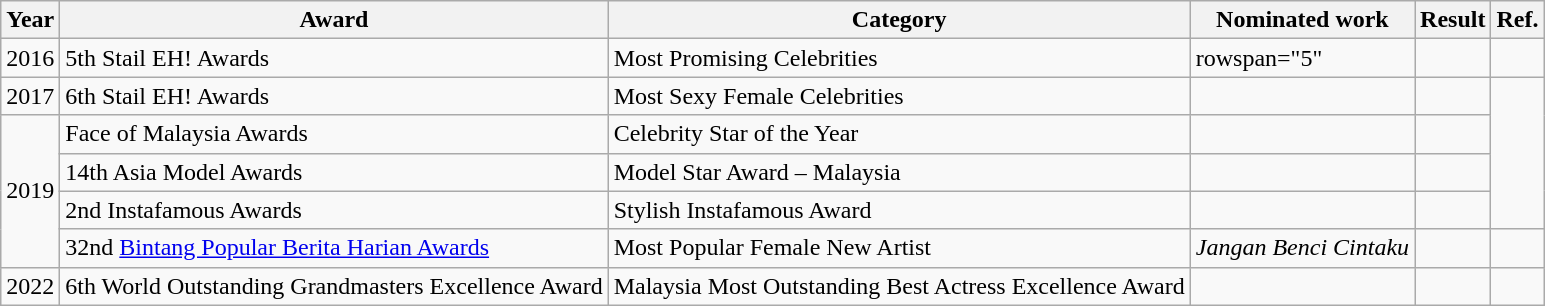<table class="wikitable">
<tr style="text-align:center;">
<th>Year</th>
<th>Award</th>
<th>Category</th>
<th>Nominated work</th>
<th>Result</th>
<th>Ref.</th>
</tr>
<tr>
<td>2016</td>
<td>5th Stail EH! Awards</td>
<td>Most Promising Celebrities</td>
<td>rowspan="5" </td>
<td></td>
<td></td>
</tr>
<tr>
<td>2017</td>
<td>6th Stail EH! Awards</td>
<td>Most Sexy Female Celebrities</td>
<td></td>
<td></td>
</tr>
<tr>
<td rowspan="4">2019</td>
<td>Face of Malaysia Awards</td>
<td>Celebrity Star of the Year</td>
<td></td>
<td></td>
</tr>
<tr>
<td>14th Asia Model Awards</td>
<td>Model Star Award – Malaysia</td>
<td></td>
<td></td>
</tr>
<tr>
<td>2nd Instafamous Awards</td>
<td>Stylish Instafamous Award</td>
<td></td>
<td></td>
</tr>
<tr>
<td>32nd <a href='#'>Bintang Popular Berita Harian Awards</a></td>
<td>Most Popular Female New Artist</td>
<td><em>Jangan Benci Cintaku</em></td>
<td></td>
<td></td>
</tr>
<tr>
<td>2022</td>
<td>6th World Outstanding Grandmasters Excellence Award</td>
<td>Malaysia Most Outstanding Best Actress Excellence Award</td>
<td></td>
<td></td>
<td></td>
</tr>
</table>
